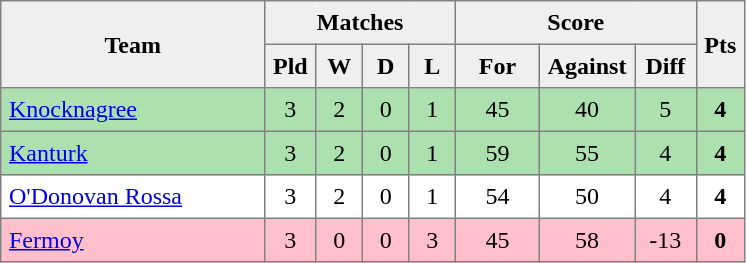<table style=border-collapse:collapse border=1 cellspacing=0 cellpadding=5>
<tr align=center bgcolor=#efefef>
<th rowspan=2 width=165>Team</th>
<th colspan=4>Matches</th>
<th colspan=3>Score</th>
<th rowspan=2width=20>Pts</th>
</tr>
<tr align=center bgcolor=#efefef>
<th width=20>Pld</th>
<th width=20>W</th>
<th width=20>D</th>
<th width=20>L</th>
<th width=45>For</th>
<th width=45>Against</th>
<th width=30>Diff</th>
</tr>
<tr align=center style="background:#ACE1AF;">
<td style="text-align:left;"><a href='#'>Knocknagree</a></td>
<td>3</td>
<td>2</td>
<td>0</td>
<td>1</td>
<td>45</td>
<td>40</td>
<td>5</td>
<td><strong>4</strong></td>
</tr>
<tr align=center style="background:#ACE1AF;">
<td style="text-align:left;"><a href='#'>Kanturk</a></td>
<td>3</td>
<td>2</td>
<td>0</td>
<td>1</td>
<td>59</td>
<td>55</td>
<td>4</td>
<td><strong>4</strong></td>
</tr>
<tr align=center>
<td style="text-align:left;"><a href='#'>O'Donovan Rossa</a></td>
<td>3</td>
<td>2</td>
<td>0</td>
<td>1</td>
<td>54</td>
<td>50</td>
<td>4</td>
<td><strong>4</strong></td>
</tr>
<tr align=center style="background:#FFC0CB;">
<td style="text-align:left;"><a href='#'>Fermoy</a></td>
<td>3</td>
<td>0</td>
<td>0</td>
<td>3</td>
<td>45</td>
<td>58</td>
<td>-13</td>
<td><strong>0</strong></td>
</tr>
</table>
